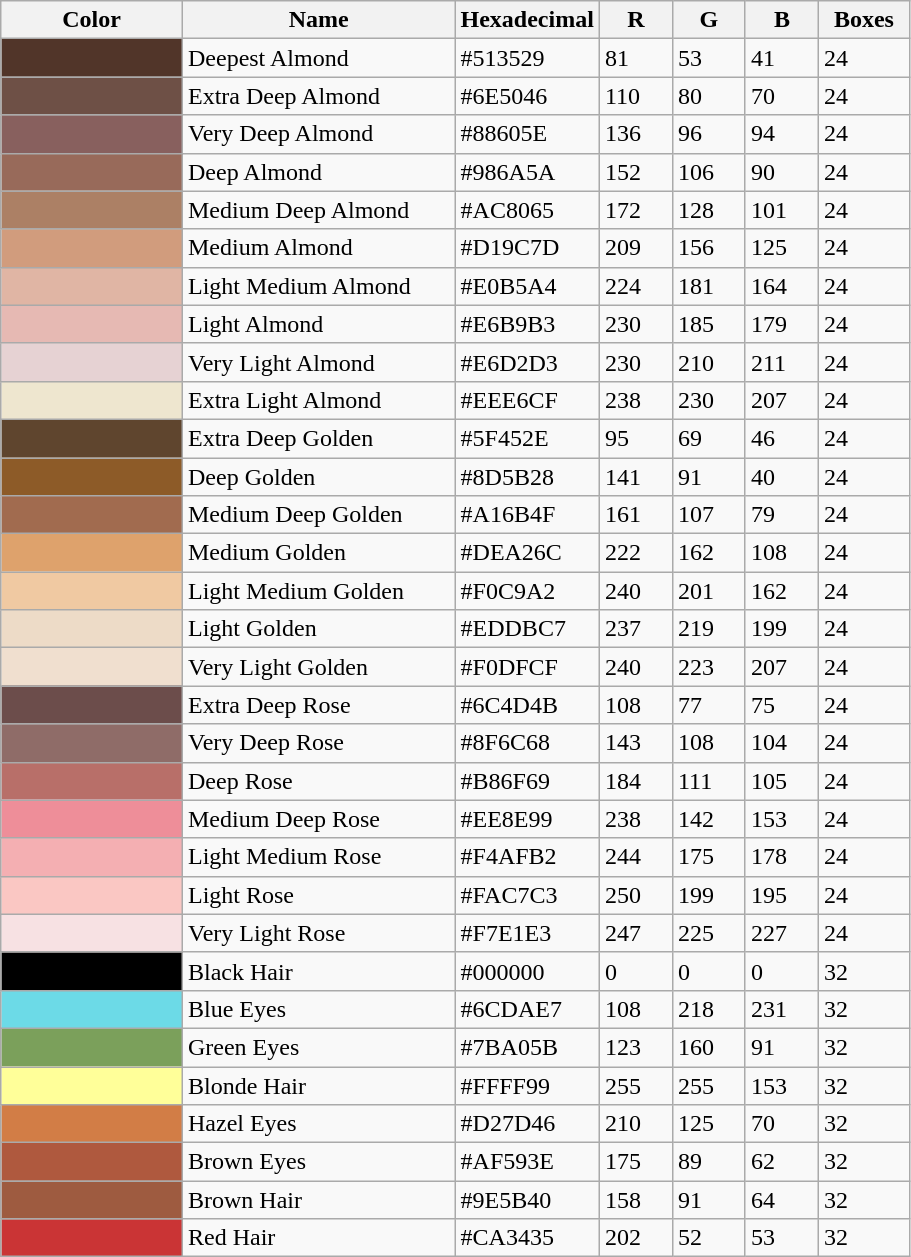<table class="wikitable sortable" width="48%">
<tr>
<th width=20%>Color</th>
<th width=30%>Name</th>
<th width=10%>Hexadecimal</th>
<th>R</th>
<th>G</th>
<th>B</th>
<th width="10%">Boxes</th>
</tr>
<tr>
<td style="background:#513529;"></td>
<td>Deepest Almond</td>
<td>#513529</td>
<td>81</td>
<td>53</td>
<td>41</td>
<td>24</td>
</tr>
<tr>
<td style="background:#6E5046;"></td>
<td>Extra Deep Almond</td>
<td>#6E5046</td>
<td>110</td>
<td>80</td>
<td>70</td>
<td>24</td>
</tr>
<tr>
<td style="background:#88605E;"></td>
<td>Very Deep Almond</td>
<td>#88605E</td>
<td>136</td>
<td>96</td>
<td>94</td>
<td>24</td>
</tr>
<tr>
<td style="background:#986A5A;"></td>
<td>Deep Almond</td>
<td>#986A5A</td>
<td>152</td>
<td>106</td>
<td>90</td>
<td>24</td>
</tr>
<tr>
<td style="background:#AC8065;"></td>
<td>Medium Deep Almond</td>
<td>#AC8065</td>
<td>172</td>
<td>128</td>
<td>101</td>
<td>24</td>
</tr>
<tr>
<td style="background:#D19C7D;"></td>
<td>Medium Almond</td>
<td>#D19C7D</td>
<td>209</td>
<td>156</td>
<td>125</td>
<td>24</td>
</tr>
<tr>
<td style="background:#E0B5A4;"></td>
<td>Light Medium Almond</td>
<td>#E0B5A4</td>
<td>224</td>
<td>181</td>
<td>164</td>
<td>24</td>
</tr>
<tr>
<td style="background:#E6B9B3;"></td>
<td>Light Almond</td>
<td>#E6B9B3</td>
<td>230</td>
<td>185</td>
<td>179</td>
<td>24</td>
</tr>
<tr>
<td style="background:#E6D2D3;"></td>
<td>Very Light Almond</td>
<td>#E6D2D3</td>
<td>230</td>
<td>210</td>
<td>211</td>
<td>24</td>
</tr>
<tr>
<td style="background:#EEE6CF;"></td>
<td>Extra Light Almond</td>
<td>#EEE6CF</td>
<td>238</td>
<td>230</td>
<td>207</td>
<td>24</td>
</tr>
<tr>
<td style="background:#5F452E;"></td>
<td>Extra Deep Golden</td>
<td>#5F452E</td>
<td>95</td>
<td>69</td>
<td>46</td>
<td>24</td>
</tr>
<tr>
<td style="background:#8D5B28;"></td>
<td>Deep Golden</td>
<td>#8D5B28</td>
<td>141</td>
<td>91</td>
<td>40</td>
<td>24</td>
</tr>
<tr>
<td style="background:#A16B4F;"></td>
<td>Medium Deep Golden</td>
<td>#A16B4F</td>
<td>161</td>
<td>107</td>
<td>79</td>
<td>24</td>
</tr>
<tr>
<td style="background:#DEA26C;"></td>
<td>Medium Golden</td>
<td>#DEA26C</td>
<td>222</td>
<td>162</td>
<td>108</td>
<td>24</td>
</tr>
<tr>
<td style="background:#F0C9A2;"></td>
<td>Light Medium Golden</td>
<td>#F0C9A2</td>
<td>240</td>
<td>201</td>
<td>162</td>
<td>24</td>
</tr>
<tr>
<td style="background:#EDDBC7;"></td>
<td>Light Golden</td>
<td>#EDDBC7</td>
<td>237</td>
<td>219</td>
<td>199</td>
<td>24</td>
</tr>
<tr>
<td style="background:#F0DFCF;"></td>
<td>Very Light Golden</td>
<td>#F0DFCF</td>
<td>240</td>
<td>223</td>
<td>207</td>
<td>24</td>
</tr>
<tr>
<td style="background:#6C4D4B;"></td>
<td>Extra Deep Rose</td>
<td>#6C4D4B</td>
<td>108</td>
<td>77</td>
<td>75</td>
<td>24</td>
</tr>
<tr>
<td style="background:#8F6C68;"></td>
<td>Very Deep Rose</td>
<td>#8F6C68</td>
<td>143</td>
<td>108</td>
<td>104</td>
<td>24</td>
</tr>
<tr>
<td style="background:#B86F69;"></td>
<td>Deep Rose</td>
<td>#B86F69</td>
<td>184</td>
<td>111</td>
<td>105</td>
<td>24</td>
</tr>
<tr>
<td style="background:#EE8E99;"></td>
<td>Medium Deep Rose</td>
<td>#EE8E99</td>
<td>238</td>
<td>142</td>
<td>153</td>
<td>24</td>
</tr>
<tr>
<td style="background:#F4AFB2;"></td>
<td>Light Medium Rose</td>
<td>#F4AFB2</td>
<td>244</td>
<td>175</td>
<td>178</td>
<td>24</td>
</tr>
<tr>
<td style="background:#FAC7C3;"></td>
<td>Light Rose</td>
<td>#FAC7C3</td>
<td>250</td>
<td>199</td>
<td>195</td>
<td>24</td>
</tr>
<tr>
<td style="background:#F7E1E3;"></td>
<td>Very Light Rose</td>
<td>#F7E1E3</td>
<td>247</td>
<td>225</td>
<td>227</td>
<td>24</td>
</tr>
<tr>
<td style="background:#000000;"></td>
<td>Black Hair</td>
<td>#000000</td>
<td>0</td>
<td>0</td>
<td>0</td>
<td>32</td>
</tr>
<tr>
<td style="background:#6CDAE7;"></td>
<td>Blue Eyes</td>
<td>#6CDAE7</td>
<td>108</td>
<td>218</td>
<td>231</td>
<td>32</td>
</tr>
<tr>
<td style="background:#7BA05B;"></td>
<td>Green Eyes</td>
<td>#7BA05B</td>
<td>123</td>
<td>160</td>
<td>91</td>
<td>32</td>
</tr>
<tr>
<td style="background:#FFFF99;"></td>
<td>Blonde Hair</td>
<td>#FFFF99</td>
<td>255</td>
<td>255</td>
<td>153</td>
<td>32</td>
</tr>
<tr>
<td style="background:#D27D46;"></td>
<td>Hazel Eyes</td>
<td>#D27D46</td>
<td>210</td>
<td>125</td>
<td>70</td>
<td>32</td>
</tr>
<tr>
<td style="background:#AF593E;"></td>
<td>Brown Eyes</td>
<td>#AF593E</td>
<td>175</td>
<td>89</td>
<td>62</td>
<td>32</td>
</tr>
<tr>
<td style="background:#9E5B40;"></td>
<td>Brown Hair</td>
<td>#9E5B40</td>
<td>158</td>
<td>91</td>
<td>64</td>
<td>32</td>
</tr>
<tr>
<td style="background:#CA3435;"></td>
<td>Red Hair</td>
<td>#CA3435</td>
<td>202</td>
<td>52</td>
<td>53</td>
<td>32</td>
</tr>
</table>
